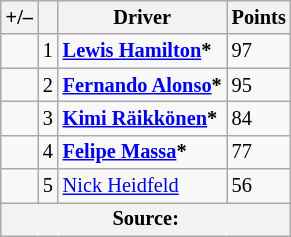<table class="wikitable" style="font-size: 85%;">
<tr>
<th>+/–</th>
<th></th>
<th>Driver</th>
<th>Points</th>
</tr>
<tr>
<td></td>
<td align="center">1</td>
<td> <strong><a href='#'>Lewis Hamilton</a>*</strong></td>
<td>97</td>
</tr>
<tr>
<td></td>
<td align="center">2</td>
<td> <strong><a href='#'>Fernando Alonso</a>*</strong></td>
<td>95</td>
</tr>
<tr>
<td></td>
<td align="center">3</td>
<td> <strong><a href='#'>Kimi Räikkönen</a>*</strong></td>
<td>84</td>
</tr>
<tr>
<td></td>
<td align="center">4</td>
<td> <strong><a href='#'>Felipe Massa</a>*</strong></td>
<td>77</td>
</tr>
<tr>
<td></td>
<td align="center">5</td>
<td> <a href='#'>Nick Heidfeld</a></td>
<td>56</td>
</tr>
<tr>
<th colspan=4>Source: </th>
</tr>
</table>
